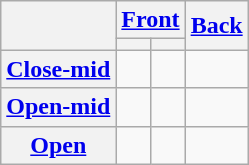<table class="wikitable" style="text-align: center">
<tr>
<th rowspan="2"></th>
<th colspan="2"><a href='#'>Front</a></th>
<th rowspan="2"><a href='#'>Back</a></th>
</tr>
<tr>
<th></th>
<th></th>
</tr>
<tr>
<th><a href='#'>Close-mid</a></th>
<td> </td>
<td></td>
<td> </td>
</tr>
<tr>
<th><a href='#'>Open-mid</a></th>
<td> </td>
<td> </td>
<td> </td>
</tr>
<tr class="nounderlines">
<th><a href='#'>Open</a></th>
<td> </td>
<td></td>
<td> </td>
</tr>
</table>
